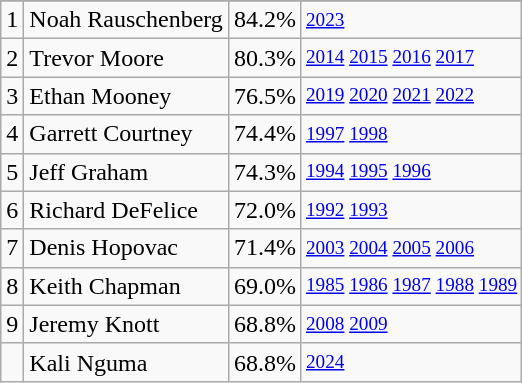<table class="wikitable">
<tr>
</tr>
<tr>
<td>1</td>
<td>Noah Rauschenberg</td>
<td><abbr>84.2%</abbr></td>
<td style="font-size:80%;"><a href='#'>2023</a></td>
</tr>
<tr>
<td>2</td>
<td>Trevor Moore</td>
<td><abbr>80.3%</abbr></td>
<td style="font-size:80%;"><a href='#'>2014</a> <a href='#'>2015</a> <a href='#'>2016</a> <a href='#'>2017</a></td>
</tr>
<tr>
<td>3</td>
<td>Ethan Mooney</td>
<td><abbr>76.5%</abbr></td>
<td style="font-size:80%;"><a href='#'>2019</a> <a href='#'>2020</a> <a href='#'>2021</a> <a href='#'>2022</a></td>
</tr>
<tr>
<td>4</td>
<td>Garrett Courtney</td>
<td><abbr>74.4%</abbr></td>
<td style="font-size:80%;"><a href='#'>1997</a> <a href='#'>1998</a></td>
</tr>
<tr>
<td>5</td>
<td>Jeff Graham</td>
<td><abbr>74.3%</abbr></td>
<td style="font-size:80%;"><a href='#'>1994</a> <a href='#'>1995</a> <a href='#'>1996</a></td>
</tr>
<tr>
<td>6</td>
<td>Richard DeFelice</td>
<td><abbr>72.0%</abbr></td>
<td style="font-size:80%;"><a href='#'>1992</a> <a href='#'>1993</a></td>
</tr>
<tr>
<td>7</td>
<td>Denis Hopovac</td>
<td><abbr>71.4%</abbr></td>
<td style="font-size:80%;"><a href='#'>2003</a> <a href='#'>2004</a> <a href='#'>2005</a> <a href='#'>2006</a></td>
</tr>
<tr>
<td>8</td>
<td>Keith Chapman</td>
<td><abbr>69.0%</abbr></td>
<td style="font-size:80%;"><a href='#'>1985</a> <a href='#'>1986</a> <a href='#'>1987</a> <a href='#'>1988</a> <a href='#'>1989</a></td>
</tr>
<tr>
<td>9</td>
<td>Jeremy Knott</td>
<td><abbr>68.8%</abbr></td>
<td style="font-size:80%;"><a href='#'>2008</a> <a href='#'>2009</a></td>
</tr>
<tr>
<td></td>
<td>Kali Nguma</td>
<td><abbr>68.8%</abbr></td>
<td style="font-size:80%;"><a href='#'>2024</a><br></td>
</tr>
</table>
